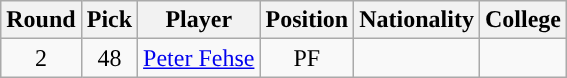<table class="wikitable sortable sortable">
<tr>
<th>Round</th>
<th>Pick</th>
<th>Player</th>
<th>Position</th>
<th>Nationality</th>
<th>College</th>
</tr>
<tr style="text-align: center">
<td>2</td>
<td>48</td>
<td><a href='#'>Peter Fehse</a></td>
<td>PF</td>
<td></td>
<td></td>
</tr>
</table>
